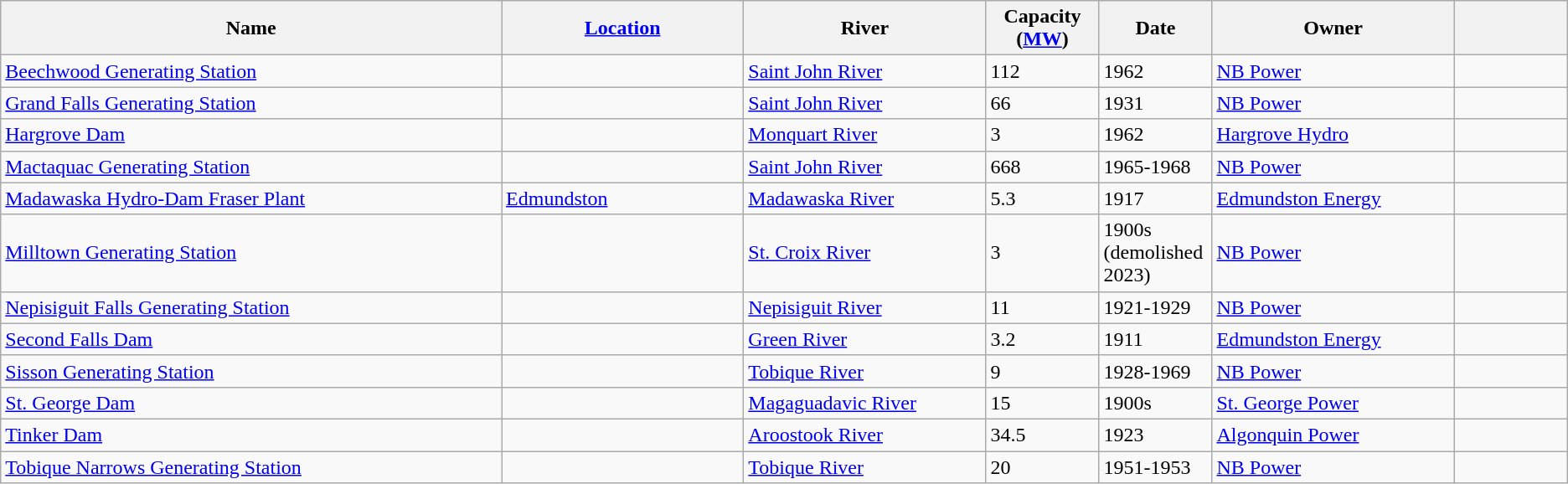<table class="wikitable sortable">
<tr>
<th width="31%">Name</th>
<th width="15%"><a href='#'>Location</a></th>
<th width="15%">River</th>
<th width="7%">Capacity (<a href='#'>MW</a>)</th>
<th width="7%">Date</th>
<th width="15%">Owner</th>
<th width="7%"></th>
</tr>
<tr>
<td><a href='#'>Beechwood Generating Station</a></td>
<td></td>
<td><a href='#'>Saint John River</a></td>
<td>112</td>
<td>1962</td>
<td><a href='#'>NB Power</a></td>
<td></td>
</tr>
<tr>
<td><a href='#'>Grand Falls Generating Station</a></td>
<td></td>
<td><a href='#'>Saint John River</a></td>
<td>66</td>
<td>1931</td>
<td><a href='#'>NB Power</a></td>
<td></td>
</tr>
<tr>
<td><a href='#'>Hargrove Dam</a></td>
<td></td>
<td><a href='#'>Monquart River</a></td>
<td>3</td>
<td>1962</td>
<td><a href='#'>Hargrove Hydro</a></td>
<td></td>
</tr>
<tr>
<td><a href='#'>Mactaquac Generating Station</a></td>
<td></td>
<td><a href='#'>Saint John River</a></td>
<td>668</td>
<td>1965-1968</td>
<td><a href='#'>NB Power</a></td>
<td></td>
</tr>
<tr>
<td><a href='#'>Madawaska Hydro-Dam Fraser Plant</a></td>
<td><a href='#'>Edmundston</a></td>
<td><a href='#'>Madawaska River</a></td>
<td>5.3</td>
<td>1917</td>
<td><a href='#'>Edmundston Energy</a></td>
<td></td>
</tr>
<tr>
<td><a href='#'>Milltown Generating Station</a></td>
<td></td>
<td><a href='#'>St. Croix River</a></td>
<td>3</td>
<td>1900s (demolished 2023)</td>
<td><a href='#'>NB Power</a></td>
<td></td>
</tr>
<tr>
<td><a href='#'>Nepisiguit Falls Generating Station</a></td>
<td></td>
<td><a href='#'>Nepisiguit River</a></td>
<td>11</td>
<td>1921-1929</td>
<td><a href='#'>NB Power</a></td>
<td></td>
</tr>
<tr>
<td><a href='#'>Second Falls Dam</a></td>
<td></td>
<td><a href='#'>Green River</a></td>
<td>3.2</td>
<td>1911</td>
<td><a href='#'>Edmundston Energy</a></td>
<td></td>
</tr>
<tr>
<td><a href='#'>Sisson Generating Station</a></td>
<td></td>
<td><a href='#'>Tobique River</a></td>
<td>9</td>
<td>1928-1969</td>
<td><a href='#'>NB Power</a></td>
<td></td>
</tr>
<tr>
<td><a href='#'>St. George Dam</a></td>
<td></td>
<td><a href='#'>Magaguadavic River</a></td>
<td>15</td>
<td>1900s</td>
<td><a href='#'>St. George Power</a></td>
<td></td>
</tr>
<tr>
<td><a href='#'>Tinker Dam</a></td>
<td></td>
<td><a href='#'>Aroostook River</a></td>
<td>34.5</td>
<td>1923</td>
<td><a href='#'>Algonquin Power</a></td>
<td></td>
</tr>
<tr>
<td><a href='#'>Tobique Narrows Generating Station</a></td>
<td></td>
<td><a href='#'>Tobique River</a></td>
<td>20</td>
<td>1951-1953</td>
<td><a href='#'>NB Power</a></td>
<td></td>
</tr>
</table>
